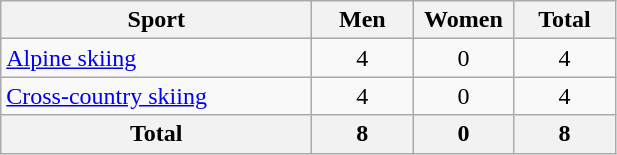<table class="wikitable" style="text-align:center;">
<tr>
<th width=200>Sport</th>
<th width=60>Men</th>
<th width=60>Women</th>
<th width=60>Total</th>
</tr>
<tr>
<td align=left><a href='#'>Alpine skiing</a></td>
<td>4</td>
<td>0</td>
<td>4</td>
</tr>
<tr>
<td align=left><a href='#'>Cross-country skiing</a></td>
<td>4</td>
<td>0</td>
<td>4</td>
</tr>
<tr>
<th>Total</th>
<th>8</th>
<th>0</th>
<th>8</th>
</tr>
</table>
